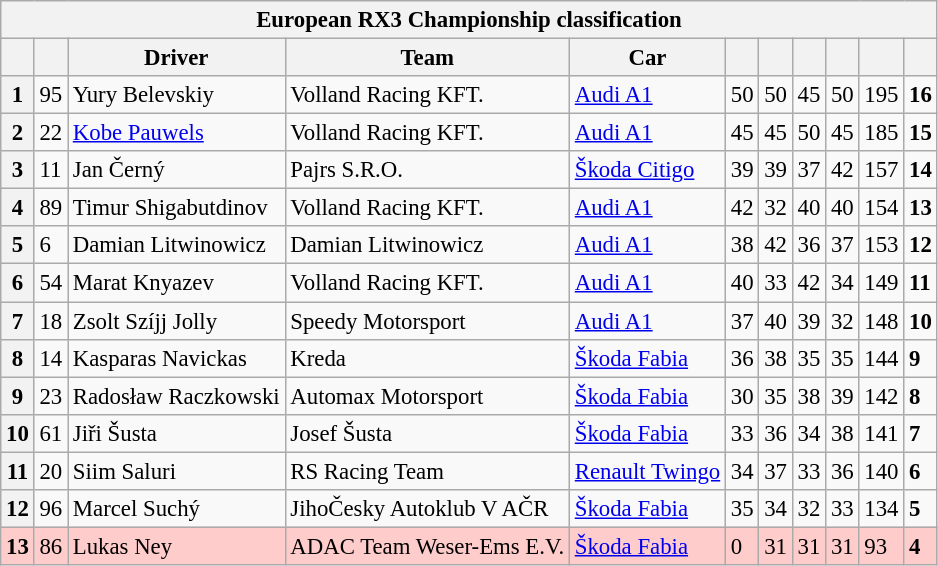<table class="wikitable" style="font-size:95%">
<tr>
<th colspan="11">European RX3 Championship classification</th>
</tr>
<tr>
<th></th>
<th></th>
<th>Driver</th>
<th>Team</th>
<th>Car</th>
<th></th>
<th></th>
<th></th>
<th></th>
<th></th>
<th></th>
</tr>
<tr>
<th>1</th>
<td>95</td>
<td> Yury Belevskiy</td>
<td>Volland Racing KFT.</td>
<td><a href='#'>Audi A1</a></td>
<td>50</td>
<td>50</td>
<td>45</td>
<td>50</td>
<td>195</td>
<td><strong>16</strong></td>
</tr>
<tr>
<th>2</th>
<td>22</td>
<td> <a href='#'>Kobe Pauwels</a></td>
<td>Volland Racing KFT.</td>
<td><a href='#'>Audi A1</a></td>
<td>45</td>
<td>45</td>
<td>50</td>
<td>45</td>
<td>185</td>
<td><strong>15</strong></td>
</tr>
<tr>
<th>3</th>
<td>11</td>
<td> Jan Černý</td>
<td>Pajrs S.R.O.</td>
<td><a href='#'>Škoda Citigo</a></td>
<td>39</td>
<td>39</td>
<td>37</td>
<td>42</td>
<td>157</td>
<td><strong>14</strong></td>
</tr>
<tr>
<th>4</th>
<td>89</td>
<td> Timur Shigabutdinov</td>
<td>Volland Racing KFT.</td>
<td><a href='#'>Audi A1</a></td>
<td>42</td>
<td>32</td>
<td>40</td>
<td>40</td>
<td>154</td>
<td><strong>13</strong></td>
</tr>
<tr>
<th>5</th>
<td>6</td>
<td> Damian Litwinowicz</td>
<td>Damian Litwinowicz</td>
<td><a href='#'>Audi A1</a></td>
<td>38</td>
<td>42</td>
<td>36</td>
<td>37</td>
<td>153</td>
<td><strong>12</strong></td>
</tr>
<tr>
<th>6</th>
<td>54</td>
<td> Marat Knyazev</td>
<td>Volland Racing KFT.</td>
<td><a href='#'>Audi A1</a></td>
<td>40</td>
<td>33</td>
<td>42</td>
<td>34</td>
<td>149</td>
<td><strong>11</strong></td>
</tr>
<tr>
<th>7</th>
<td>18</td>
<td> Zsolt Szíjj Jolly</td>
<td>Speedy Motorsport</td>
<td><a href='#'>Audi A1</a></td>
<td>37</td>
<td>40</td>
<td>39</td>
<td>32</td>
<td>148</td>
<td><strong>10</strong></td>
</tr>
<tr>
<th>8</th>
<td>14</td>
<td> Kasparas Navickas</td>
<td>Kreda</td>
<td><a href='#'>Škoda Fabia</a></td>
<td>36</td>
<td>38</td>
<td>35</td>
<td>35</td>
<td>144</td>
<td><strong>9</strong></td>
</tr>
<tr>
<th>9</th>
<td>23</td>
<td> Radosław Raczkowski</td>
<td>Automax Motorsport</td>
<td><a href='#'>Škoda Fabia</a></td>
<td>30</td>
<td>35</td>
<td>38</td>
<td>39</td>
<td>142</td>
<td><strong>8</strong></td>
</tr>
<tr>
<th>10</th>
<td>61</td>
<td> Jiři Šusta</td>
<td>Josef Šusta</td>
<td><a href='#'>Škoda Fabia</a></td>
<td>33</td>
<td>36</td>
<td>34</td>
<td>38</td>
<td>141</td>
<td><strong>7</strong></td>
</tr>
<tr>
<th>11</th>
<td>20</td>
<td> Siim Saluri</td>
<td>RS Racing Team</td>
<td><a href='#'>Renault Twingo</a></td>
<td>34</td>
<td>37</td>
<td>33</td>
<td>36</td>
<td>140</td>
<td><strong>6</strong></td>
</tr>
<tr>
<th>12</th>
<td>96</td>
<td> Marcel Suchý</td>
<td>JihoČesky Autoklub V AČR</td>
<td><a href='#'>Škoda Fabia</a></td>
<td>35</td>
<td>34</td>
<td>32</td>
<td>33</td>
<td>134</td>
<td><strong>5</strong></td>
</tr>
<tr>
<th style="background:#ffcccc;">13</th>
<td style="background:#ffcccc;">86</td>
<td style="background:#ffcccc;"> Lukas Ney</td>
<td style="background:#ffcccc;">ADAC Team Weser-Ems E.V.</td>
<td style="background:#ffcccc;"><a href='#'>Škoda Fabia</a></td>
<td style="background:#ffcccc;">0</td>
<td style="background:#ffcccc;">31</td>
<td style="background:#ffcccc;">31</td>
<td style="background:#ffcccc;">31</td>
<td style="background:#ffcccc;">93</td>
<td style="background:#ffcccc;"><strong>4</strong></td>
</tr>
</table>
